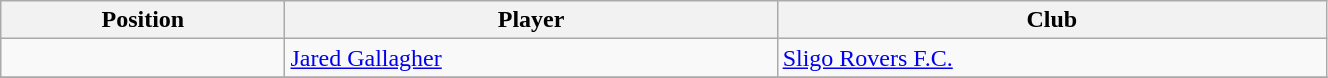<table class="wikitable sortable" style="width:70%; text-align:center; font-size:100%; text-align:left;">
<tr>
<th><strong>Position</strong></th>
<th><strong>Player</strong></th>
<th><strong>Club</strong></th>
</tr>
<tr>
<td></td>
<td> <a href='#'>Jared Gallagher</a></td>
<td> <a href='#'>Sligo Rovers F.C.</a></td>
</tr>
<tr>
</tr>
</table>
